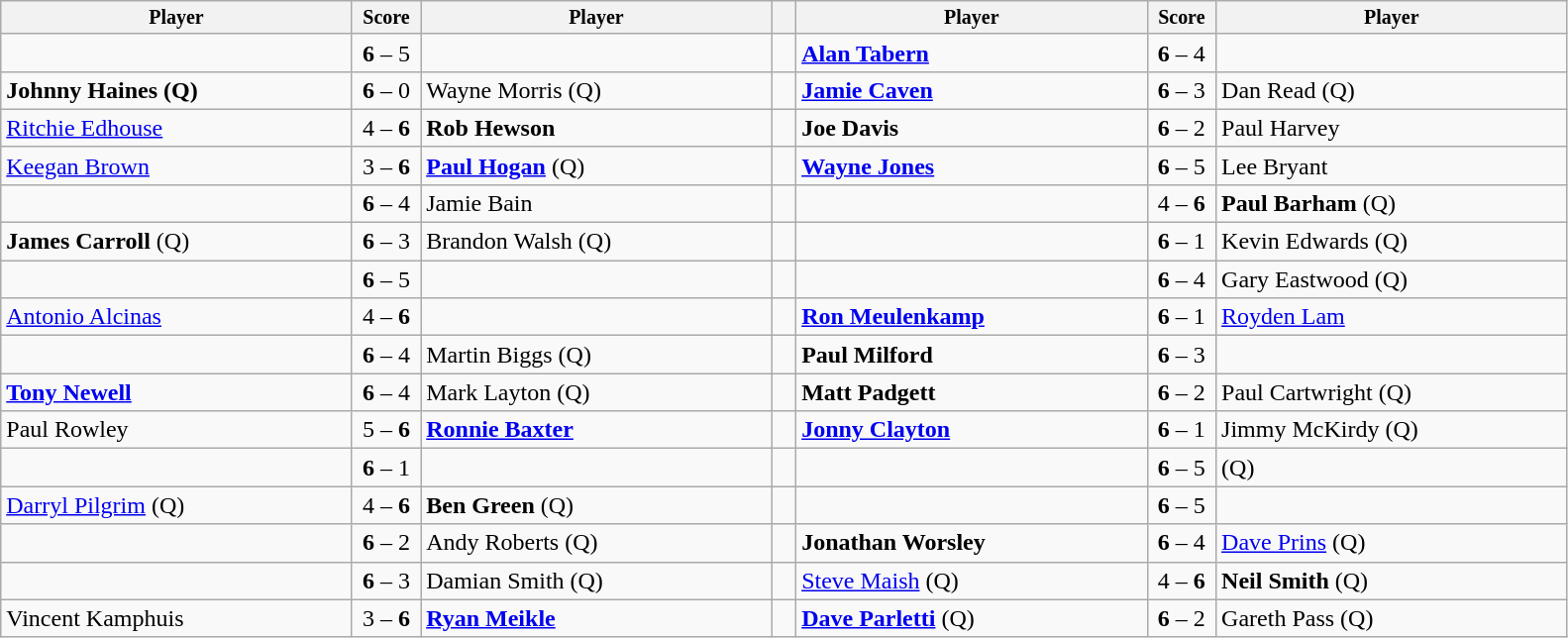<table class="wikitable">
<tr style="font-size:10pt;font-weight:bold">
<th width=230>Player</th>
<th width=40>Score</th>
<th width=230>Player</th>
<th width=10></th>
<th width=230>Player</th>
<th width=40>Score</th>
<th width=230>Player</th>
</tr>
<tr>
<td></td>
<td align=center><strong>6</strong> – 5</td>
<td></td>
<td></td>
<td> <strong><a href='#'>Alan Tabern</a></strong></td>
<td align=center><strong>6</strong> – 4</td>
<td></td>
</tr>
<tr>
<td> <strong>Johnny Haines (Q)</strong></td>
<td align=center><strong>6</strong> – 0</td>
<td> Wayne Morris (Q)</td>
<td></td>
<td> <strong><a href='#'>Jamie Caven</a></strong></td>
<td align=center><strong>6</strong> – 3</td>
<td> Dan Read (Q)</td>
</tr>
<tr>
<td> <a href='#'>Ritchie Edhouse</a></td>
<td align=center>4 – <strong>6</strong></td>
<td> <strong>Rob Hewson</strong></td>
<td></td>
<td> <strong>Joe Davis</strong></td>
<td align=center><strong>6</strong> – 2</td>
<td> Paul Harvey</td>
</tr>
<tr>
<td> <a href='#'>Keegan Brown</a></td>
<td align=center>3 – <strong>6</strong></td>
<td> <strong><a href='#'>Paul Hogan</a></strong> (Q)</td>
<td></td>
<td> <strong><a href='#'>Wayne Jones</a></strong></td>
<td align=center><strong>6</strong> – 5</td>
<td> Lee Bryant</td>
</tr>
<tr>
<td></td>
<td align=center><strong>6</strong> – 4</td>
<td> Jamie Bain</td>
<td></td>
<td></td>
<td align=center>4 – <strong>6</strong></td>
<td> <strong>Paul Barham</strong> (Q)</td>
</tr>
<tr>
<td> <strong>James Carroll</strong> (Q)</td>
<td align=center><strong>6</strong> – 3</td>
<td> Brandon Walsh (Q)</td>
<td></td>
<td></td>
<td align=center><strong>6</strong> – 1</td>
<td> Kevin Edwards (Q)</td>
</tr>
<tr>
<td></td>
<td align=center><strong>6</strong> – 5</td>
<td></td>
<td></td>
<td></td>
<td align=center><strong>6</strong> – 4</td>
<td> Gary Eastwood (Q)</td>
</tr>
<tr>
<td> <a href='#'>Antonio Alcinas</a></td>
<td align=center>4 – <strong>6</strong></td>
<td></td>
<td></td>
<td> <strong><a href='#'>Ron Meulenkamp</a></strong></td>
<td align=center><strong>6</strong> – 1</td>
<td> <a href='#'>Royden Lam</a></td>
</tr>
<tr>
<td></td>
<td align=center><strong>6</strong> – 4</td>
<td> Martin Biggs (Q)</td>
<td></td>
<td> <strong>Paul Milford</strong></td>
<td align=center><strong>6</strong> – 3</td>
<td></td>
</tr>
<tr>
<td> <strong><a href='#'>Tony Newell</a></strong></td>
<td align=center><strong>6</strong> – 4</td>
<td> Mark Layton (Q)</td>
<td></td>
<td> <strong>Matt Padgett</strong></td>
<td align=center><strong>6</strong> – 2</td>
<td> Paul Cartwright (Q)</td>
</tr>
<tr>
<td> Paul Rowley</td>
<td align=center>5 – <strong>6</strong></td>
<td> <strong><a href='#'>Ronnie Baxter</a></strong></td>
<td></td>
<td> <strong><a href='#'>Jonny Clayton</a></strong></td>
<td align=center><strong>6</strong> – 1</td>
<td> Jimmy McKirdy (Q)</td>
</tr>
<tr>
<td></td>
<td align=center><strong>6</strong> – 1</td>
<td></td>
<td></td>
<td></td>
<td align=center><strong>6</strong> – 5</td>
<td> (Q)</td>
</tr>
<tr>
<td> <a href='#'>Darryl Pilgrim</a> (Q)</td>
<td align=center>4 – <strong>6</strong></td>
<td> <strong>Ben Green</strong> (Q)</td>
<td></td>
<td></td>
<td align=center><strong>6</strong> – 5</td>
<td></td>
</tr>
<tr>
<td></td>
<td align=center><strong>6</strong> – 2</td>
<td> Andy Roberts (Q)</td>
<td></td>
<td> <strong>Jonathan Worsley</strong></td>
<td align=center><strong>6</strong> – 4</td>
<td> <a href='#'>Dave Prins</a> (Q)</td>
</tr>
<tr>
<td></td>
<td align=center><strong>6</strong> – 3</td>
<td> Damian Smith (Q)</td>
<td></td>
<td> <a href='#'>Steve Maish</a> (Q)</td>
<td align=center>4 – <strong>6</strong></td>
<td> <strong>Neil Smith</strong> (Q)</td>
</tr>
<tr>
<td> Vincent Kamphuis</td>
<td align=center>3 – <strong>6</strong></td>
<td> <strong><a href='#'>Ryan Meikle</a></strong></td>
<td></td>
<td> <strong><a href='#'>Dave Parletti</a></strong> (Q)</td>
<td align=center><strong>6</strong> – 2</td>
<td> Gareth Pass (Q)</td>
</tr>
</table>
